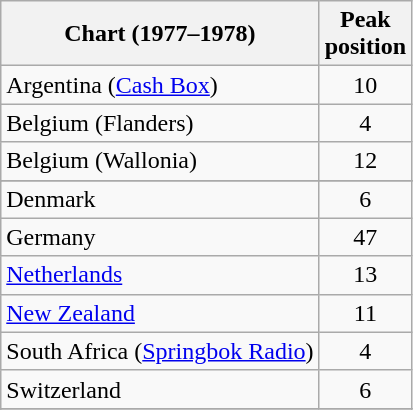<table class="wikitable sortable">
<tr>
<th align="left">Chart (1977–1978)</th>
<th align="left">Peak<br>position</th>
</tr>
<tr>
<td>Argentina (<a href='#'>Cash Box</a>)</td>
<td style="text-align:center;">10</td>
</tr>
<tr>
<td>Belgium (Flanders)</td>
<td style="text-align:center;">4</td>
</tr>
<tr>
<td>Belgium (Wallonia)</td>
<td style="text-align:center;">12</td>
</tr>
<tr>
</tr>
<tr>
<td>Denmark</td>
<td style="text-align:center;">6</td>
</tr>
<tr>
<td>Germany</td>
<td style="text-align:center;">47</td>
</tr>
<tr>
<td><a href='#'>Netherlands</a></td>
<td style="text-align:center;">13</td>
</tr>
<tr>
<td><a href='#'>New Zealand</a></td>
<td style="text-align:center;">11</td>
</tr>
<tr>
<td>South Africa (<a href='#'>Springbok Radio</a>)</td>
<td align="center">4</td>
</tr>
<tr>
<td>Switzerland </td>
<td style="text-align:center;">6</td>
</tr>
<tr>
</tr>
<tr>
</tr>
<tr>
</tr>
</table>
